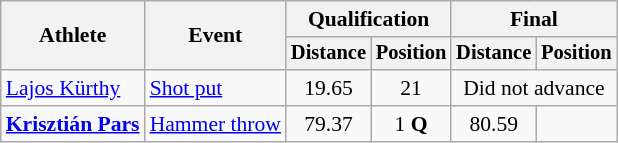<table class=wikitable style="font-size:90%;">
<tr>
<th rowspan=2>Athlete</th>
<th rowspan=2>Event</th>
<th colspan=2>Qualification</th>
<th colspan=2>Final</th>
</tr>
<tr style="font-size:95%">
<th>Distance</th>
<th>Position</th>
<th>Distance</th>
<th>Position</th>
</tr>
<tr align=center>
<td align=left><a href='#'>Lajos Kürthy</a></td>
<td align=left><a href='#'>Shot put</a></td>
<td>19.65</td>
<td>21</td>
<td colspan=2>Did not advance</td>
</tr>
<tr align=center>
<td align=left><strong><a href='#'>Krisztián Pars</a></strong></td>
<td align=left><a href='#'>Hammer throw</a></td>
<td>79.37</td>
<td>1 <strong>Q</strong></td>
<td>80.59</td>
<td></td>
</tr>
</table>
